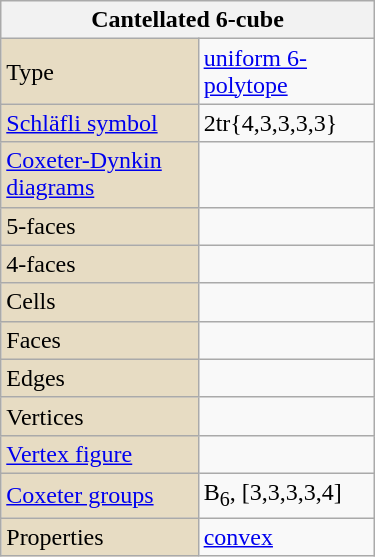<table class="wikitable" align="right" style="margin-left:10px" width="250">
<tr>
<th bgcolor=#e7dcc3 colspan=2>Cantellated 6-cube</th>
</tr>
<tr>
<td bgcolor=#e7dcc3>Type</td>
<td><a href='#'>uniform 6-polytope</a></td>
</tr>
<tr>
<td bgcolor=#e7dcc3><a href='#'>Schläfli symbol</a></td>
<td>2tr{4,3,3,3,3}<br></td>
</tr>
<tr>
<td bgcolor=#e7dcc3><a href='#'>Coxeter-Dynkin diagrams</a></td>
<td><br></td>
</tr>
<tr>
<td bgcolor=#e7dcc3>5-faces</td>
<td></td>
</tr>
<tr>
<td bgcolor=#e7dcc3>4-faces</td>
<td></td>
</tr>
<tr>
<td bgcolor=#e7dcc3>Cells</td>
<td></td>
</tr>
<tr>
<td bgcolor=#e7dcc3>Faces</td>
<td></td>
</tr>
<tr>
<td bgcolor=#e7dcc3>Edges</td>
<td></td>
</tr>
<tr>
<td bgcolor=#e7dcc3>Vertices</td>
<td></td>
</tr>
<tr>
<td bgcolor=#e7dcc3><a href='#'>Vertex figure</a></td>
<td></td>
</tr>
<tr>
<td bgcolor=#e7dcc3><a href='#'>Coxeter groups</a></td>
<td>B<sub>6</sub>, [3,3,3,3,4]</td>
</tr>
<tr>
<td bgcolor=#e7dcc3>Properties</td>
<td><a href='#'>convex</a></td>
</tr>
</table>
